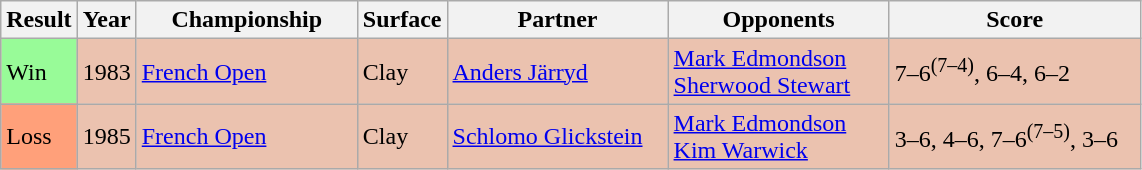<table class="sortable wikitable">
<tr>
<th style="width:40px">Result</th>
<th style="width:30px">Year</th>
<th style="width:140px">Championship</th>
<th style="width:50px">Surface</th>
<th style="width:140px">Partner</th>
<th style="width:140px">Opponents</th>
<th style="width:160px"  class="unsortable">Score</th>
</tr>
<tr style="background:#ebc2af;">
<td style="background:#98fb98;">Win</td>
<td>1983</td>
<td><a href='#'>French Open</a></td>
<td>Clay</td>
<td> <a href='#'>Anders Järryd</a></td>
<td> <a href='#'>Mark Edmondson</a><br> <a href='#'>Sherwood Stewart</a></td>
<td>7–6<sup>(7–4)</sup>, 6–4, 6–2</td>
</tr>
<tr style="background:#ebc2af;">
<td style="background:#ffa07a;">Loss</td>
<td>1985</td>
<td><a href='#'>French Open</a></td>
<td>Clay</td>
<td> <a href='#'>Schlomo Glickstein</a></td>
<td> <a href='#'>Mark Edmondson</a><br> <a href='#'>Kim Warwick</a></td>
<td>3–6, 4–6, 7–6<sup>(7–5)</sup>, 3–6</td>
</tr>
</table>
